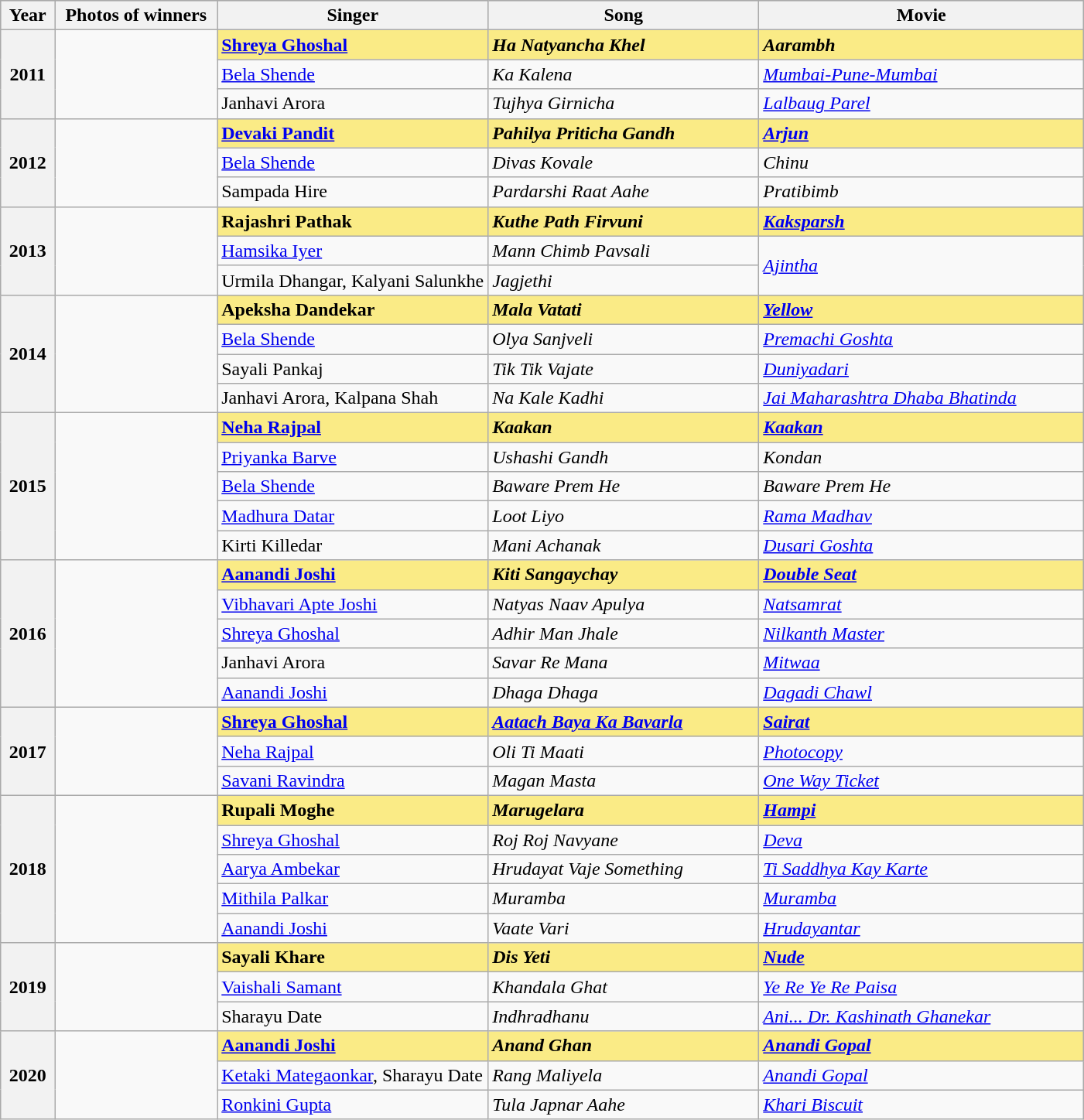<table class="wikitable" style="width:;">
<tr style="background:#bebebe;">
<th width="5%">Year</th>
<th width="15%">Photos of winners</th>
<th width="25%">Singer</th>
<th width="25%">Song</th>
<th width="30%">Movie</th>
</tr>
<tr>
<th rowspan="3" style="text-align:center"><strong>2011</strong></th>
<td rowspan="3"></td>
<td style="background:#FAEB86;"><strong><a href='#'>Shreya Ghoshal</a></strong></td>
<td style="background:#FAEB86;"><strong><em>Ha Natyancha Khel</em></strong></td>
<td style="background:#FAEB86;"><strong><em>Aarambh</em></strong></td>
</tr>
<tr>
<td><a href='#'>Bela Shende</a></td>
<td><em>Ka Kalena</em></td>
<td><em><a href='#'>Mumbai-Pune-Mumbai</a></em></td>
</tr>
<tr>
<td>Janhavi Arora</td>
<td><em>Tujhya Girnicha</em></td>
<td><em><a href='#'>Lalbaug Parel</a></em></td>
</tr>
<tr>
<th rowspan="3" style="text-align:center"><strong>2012</strong></th>
<td rowspan="3"></td>
<td style="background:#FAEB86;"><strong><a href='#'>Devaki Pandit</a></strong></td>
<td style="background:#FAEB86;"><strong><em>Pahilya Priticha Gandh</em></strong></td>
<td style="background:#FAEB86;"><strong><em><a href='#'>Arjun</a></em></strong></td>
</tr>
<tr>
<td><a href='#'>Bela Shende</a></td>
<td><em>Divas Kovale</em></td>
<td><em>Chinu</em></td>
</tr>
<tr>
<td>Sampada Hire</td>
<td><em>Pardarshi Raat Aahe</em></td>
<td><em>Pratibimb</em></td>
</tr>
<tr>
<th rowspan="3" style="text-align:center"><strong>2013</strong></th>
<td rowspan="3"></td>
<td style="background:#FAEB86;"><strong>Rajashri Pathak</strong></td>
<td style="background:#FAEB86;"><strong><em>Kuthe Path Firvuni</em></strong></td>
<td style="background:#FAEB86;"><strong><em><a href='#'>Kaksparsh</a></em></strong></td>
</tr>
<tr>
<td><a href='#'>Hamsika Iyer</a></td>
<td><em>Mann Chimb Pavsali</em></td>
<td rowspan="2"><em><a href='#'>Ajintha</a></em></td>
</tr>
<tr>
<td>Urmila Dhangar, Kalyani Salunkhe</td>
<td><em>Jagjethi</em></td>
</tr>
<tr>
<th rowspan="4" style="text-align:center"><strong>2014</strong></th>
<td rowspan="4"></td>
<td style="background:#FAEB86;"><strong>Apeksha Dandekar</strong></td>
<td style="background:#FAEB86;"><strong><em>Mala Vatati</em></strong></td>
<td style="background:#FAEB86;"><strong><em><a href='#'>Yellow</a></em></strong></td>
</tr>
<tr>
<td><a href='#'>Bela Shende</a></td>
<td><em>Olya Sanjveli</em></td>
<td><em><a href='#'>Premachi Goshta</a></em></td>
</tr>
<tr>
<td>Sayali Pankaj</td>
<td><em>Tik Tik Vajate</em></td>
<td><em><a href='#'>Duniyadari</a></em></td>
</tr>
<tr>
<td>Janhavi Arora, Kalpana Shah</td>
<td><em>Na Kale Kadhi</em></td>
<td><em><a href='#'>Jai Maharashtra Dhaba Bhatinda</a></em></td>
</tr>
<tr>
<th rowspan="5" style="text-align:center"><strong>2015</strong></th>
<td rowspan="5"></td>
<td style="background:#FAEB86;"><strong><a href='#'>Neha Rajpal</a></strong></td>
<td style="background:#FAEB86;"><strong><em>Kaakan</em></strong></td>
<td style="background:#FAEB86;"><strong><em><a href='#'>Kaakan</a></em></strong></td>
</tr>
<tr>
<td><a href='#'>Priyanka Barve</a></td>
<td><em>Ushashi Gandh</em></td>
<td><em>Kondan</em></td>
</tr>
<tr>
<td><a href='#'>Bela Shende</a></td>
<td><em>Baware Prem He</em></td>
<td><em>Baware Prem He</em></td>
</tr>
<tr>
<td><a href='#'>Madhura Datar</a></td>
<td><em>Loot Liyo</em></td>
<td><em><a href='#'>Rama Madhav</a></em></td>
</tr>
<tr>
<td>Kirti Killedar</td>
<td><em>Mani Achanak</em></td>
<td><em><a href='#'>Dusari Goshta</a></em></td>
</tr>
<tr>
<th rowspan="5" style="text-align:center"><strong>2016</strong></th>
<td rowspan=5 style="text-align:center"></td>
<td style="background:#FAEB86;"><strong><a href='#'>Aanandi Joshi</a></strong></td>
<td style="background:#FAEB86;"><strong><em>Kiti Sangaychay</em></strong></td>
<td style="background:#FAEB86;"><strong><em><a href='#'>Double Seat</a></em></strong></td>
</tr>
<tr>
<td><a href='#'>Vibhavari Apte Joshi</a></td>
<td><em>Natyas Naav Apulya</em></td>
<td><em><a href='#'>Natsamrat</a></em></td>
</tr>
<tr>
<td><a href='#'>Shreya Ghoshal</a></td>
<td><em>Adhir Man Jhale</em></td>
<td><em><a href='#'>Nilkanth Master</a></em></td>
</tr>
<tr>
<td>Janhavi Arora</td>
<td><em>Savar Re Mana</em></td>
<td><em><a href='#'>Mitwaa</a></em></td>
</tr>
<tr>
<td><a href='#'>Aanandi Joshi</a></td>
<td><em>Dhaga Dhaga</em></td>
<td><em><a href='#'>Dagadi Chawl</a></em></td>
</tr>
<tr>
<th rowspan="3" style="text-align:center"><strong>2017</strong></th>
<td rowspan="3"></td>
<td style="background:#FAEB86;"><strong><a href='#'>Shreya Ghoshal</a></strong></td>
<td style="background:#FAEB86;"><strong><em><a href='#'>Aatach Baya Ka Bavarla</a></em></strong></td>
<td style="background:#FAEB86;"><strong><em><a href='#'>Sairat</a></em></strong></td>
</tr>
<tr>
<td><a href='#'>Neha Rajpal</a></td>
<td><em>Oli Ti Maati</em></td>
<td><em><a href='#'>Photocopy</a></em></td>
</tr>
<tr>
<td><a href='#'>Savani Ravindra</a></td>
<td><em>Magan Masta</em></td>
<td><em><a href='#'>One Way Ticket</a></em></td>
</tr>
<tr>
<th rowspan="5" style="text-align:center"><strong>2018</strong></th>
<td rowspan="5"></td>
<td style="background:#FAEB86;"><strong>Rupali Moghe</strong></td>
<td style="background:#FAEB86;"><strong><em>Marugelara</em></strong></td>
<td style="background:#FAEB86;"><strong><em><a href='#'>Hampi</a></em></strong></td>
</tr>
<tr>
<td><a href='#'>Shreya Ghoshal</a></td>
<td><em>Roj Roj Navyane</em></td>
<td><em><a href='#'>Deva</a></em></td>
</tr>
<tr>
<td><a href='#'>Aarya Ambekar</a></td>
<td><em>Hrudayat Vaje Something</em></td>
<td><em><a href='#'>Ti Saddhya Kay Karte</a></em></td>
</tr>
<tr>
<td><a href='#'>Mithila Palkar</a></td>
<td><em>Muramba</em></td>
<td><em><a href='#'>Muramba</a></em></td>
</tr>
<tr>
<td><a href='#'>Aanandi Joshi</a></td>
<td><em>Vaate Vari</em></td>
<td><em><a href='#'>Hrudayantar</a></em></td>
</tr>
<tr>
<th rowspan="3" style="text-align:center"><strong>2019</strong></th>
<td rowspan="3"></td>
<td style="background:#FAEB86;"><strong>Sayali Khare</strong></td>
<td style="background:#FAEB86;"><strong><em>Dis Yeti</em></strong></td>
<td style="background:#FAEB86;"><strong><em><a href='#'>Nude</a></em></strong></td>
</tr>
<tr>
<td><a href='#'>Vaishali Samant</a></td>
<td><em>Khandala Ghat</em></td>
<td><em><a href='#'>Ye Re Ye Re Paisa</a></em></td>
</tr>
<tr>
<td>Sharayu Date</td>
<td><em>Indhradhanu</em></td>
<td><em><a href='#'>Ani... Dr. Kashinath Ghanekar</a></em></td>
</tr>
<tr>
<th rowspan="3" style="text-align:center"><strong>2020</strong></th>
<td rowspan=3 style="text-align:center"></td>
<td style="background:#FAEB86;"><strong><a href='#'>Aanandi Joshi</a></strong></td>
<td style="background:#FAEB86;"><strong><em>Anand Ghan</em></strong></td>
<td style="background:#FAEB86;"><strong><em><a href='#'>Anandi Gopal</a></em></strong></td>
</tr>
<tr>
<td><a href='#'>Ketaki Mategaonkar</a>, Sharayu Date</td>
<td><em>Rang Maliyela</em></td>
<td><em><a href='#'>Anandi Gopal</a></em></td>
</tr>
<tr>
<td><a href='#'>Ronkini Gupta</a></td>
<td><em>Tula Japnar Aahe</em></td>
<td><em><a href='#'>Khari Biscuit</a></em></td>
</tr>
</table>
